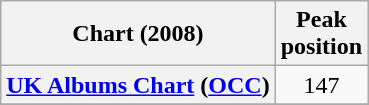<table class="wikitable sortable plainrowheaders" style="text-align:center">
<tr>
<th>Chart (2008)</th>
<th>Peak<br>position</th>
</tr>
<tr>
<th scope="row"><a href='#'>UK Albums Chart</a> (<a href='#'>OCC</a>)</th>
<td style="text-align:center;">147</td>
</tr>
<tr>
</tr>
<tr>
</tr>
</table>
